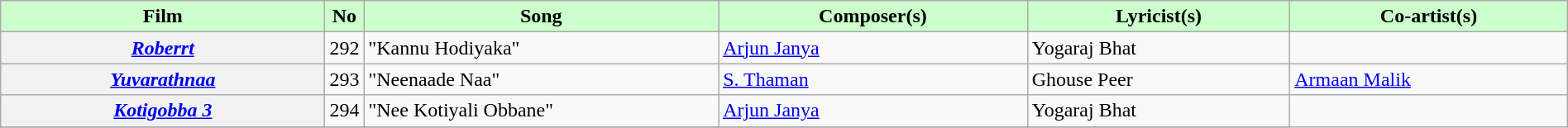<table class="wikitable plainrowheaders" width="100%" textcolor:#000;">
<tr style="background:#cfc; text-align:center;">
<td scope="col" width="21%"><strong>Film</strong></td>
<td><strong>No</strong></td>
<td scope="col" width="23%"><strong>Song</strong></td>
<td scope="col" width="20%"><strong>Composer(s)</strong></td>
<td scope="col" width="17%"><strong>Lyricist(s)</strong></td>
<td scope="col" width="18%"><strong>Co-artist(s)</strong></td>
</tr>
<tr>
<th><em><a href='#'>Roberrt</a></em></th>
<td>292</td>
<td>"Kannu Hodiyaka"</td>
<td><a href='#'>Arjun Janya</a></td>
<td>Yogaraj Bhat</td>
<td></td>
</tr>
<tr>
<th><em><a href='#'>Yuvarathnaa</a></em></th>
<td>293</td>
<td>"Neenaade Naa"</td>
<td><a href='#'>S. Thaman</a></td>
<td>Ghouse Peer</td>
<td><a href='#'>Armaan Malik</a></td>
</tr>
<tr>
<th><em><a href='#'>Kotigobba 3</a></em></th>
<td>294</td>
<td>"Nee Kotiyali Obbane"</td>
<td><a href='#'>Arjun Janya</a></td>
<td>Yogaraj Bhat</td>
</tr>
<tr>
</tr>
</table>
